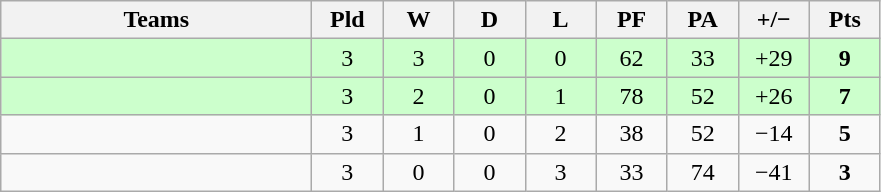<table class="wikitable" style="text-align: center;">
<tr>
<th width="200">Teams</th>
<th width="40">Pld</th>
<th width="40">W</th>
<th width="40">D</th>
<th width="40">L</th>
<th width="40">PF</th>
<th width="40">PA</th>
<th width="40">+/−</th>
<th width="40">Pts</th>
</tr>
<tr bgcolor=ccffcc>
<td align=left></td>
<td>3</td>
<td>3</td>
<td>0</td>
<td>0</td>
<td>62</td>
<td>33</td>
<td>+29</td>
<td><strong>9</strong></td>
</tr>
<tr bgcolor=ccffcc>
<td align=left></td>
<td>3</td>
<td>2</td>
<td>0</td>
<td>1</td>
<td>78</td>
<td>52</td>
<td>+26</td>
<td><strong>7</strong></td>
</tr>
<tr>
<td align=left></td>
<td>3</td>
<td>1</td>
<td>0</td>
<td>2</td>
<td>38</td>
<td>52</td>
<td>−14</td>
<td><strong>5</strong></td>
</tr>
<tr>
<td align=left></td>
<td>3</td>
<td>0</td>
<td>0</td>
<td>3</td>
<td>33</td>
<td>74</td>
<td>−41</td>
<td><strong>3</strong></td>
</tr>
</table>
